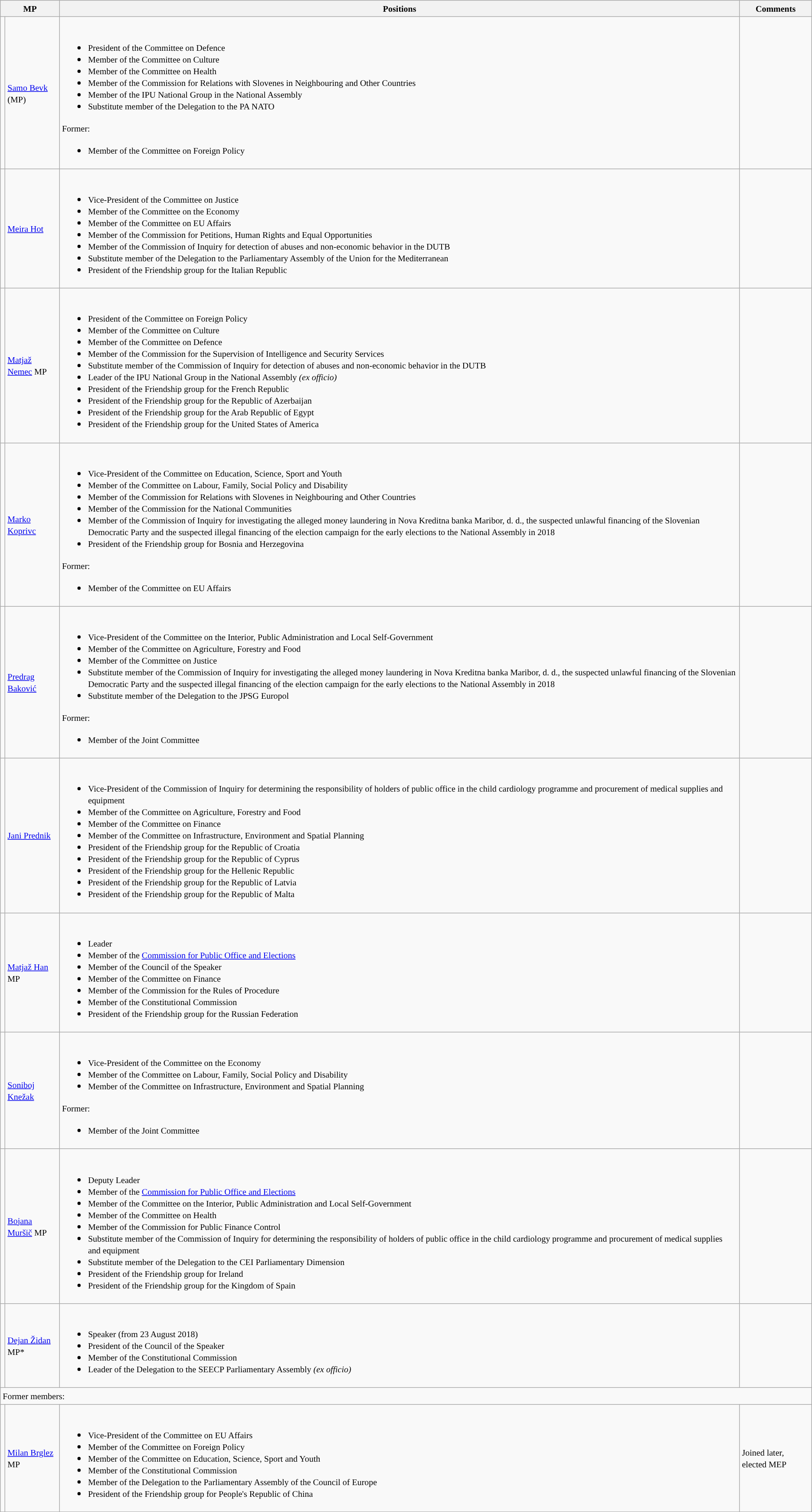<table class="wikitable">
<tr>
<th colspan="2"><small>MP</small></th>
<th><small>Positions</small></th>
<th><small>Comments</small></th>
</tr>
<tr>
<td style="background:"></td>
<td><small><a href='#'>Samo Bevk</a> (MP)</small></td>
<td><br><ul><li><small>President of the Committee on Defence</small></li><li><small>Member of the Committee on Culture</small></li><li><small>Member of the Committee on Health</small></li><li><small>Member of the Commission for Relations with Slovenes in Neighbouring and Other Countries</small></li><li><small>Member of the IPU National Group in the National Assembly</small></li><li><small>Substitute member of the Delegation to the PA NATO</small></li></ul><small>Former:</small><ul><li><small>Member of the Committee on Foreign Policy</small></li></ul></td>
<td></td>
</tr>
<tr>
<td style="background:"></td>
<td><a href='#'><small>Meira Hot</small></a></td>
<td><br><ul><li><small>Vice-President of the Committee on Justice</small></li><li><small>Member of the Committee on the Economy</small></li><li><small>Member of the Committee on EU Affairs</small></li><li><small>Member of the Commission for Petitions, Human Rights and Equal Opportunities</small></li><li><small>Member of the Commission of Inquiry for detection of abuses and non-economic behavior in the DUTB</small></li><li><small>Substitute member of the Delegation to the Parliamentary Assembly of the Union for the Mediterranean</small></li><li><small>President of the Friendship group for the Italian Republic</small></li></ul></td>
<td></td>
</tr>
<tr>
<td style="background:"></td>
<td><small><a href='#'>Matjaž Nemec</a> MP</small></td>
<td><br><ul><li><small>President of the Committee on Foreign Policy</small></li><li><small>Member of the Committee on Culture</small></li><li><small>Member of the Committee on Defence</small></li><li><small>Member of the Commission for the Supervision of Intelligence and Security Services</small></li><li><small>Substitute member of the Commission of Inquiry for detection of abuses and non-economic behavior in the DUTB</small></li><li><small>Leader of the IPU National Group in the National Assembly <em>(ex officio)</em></small></li><li><small>President of the Friendship group for the French Republic</small></li><li><small>President of the Friendship group for the Republic of Azerbaijan</small></li><li><small>President of the Friendship group for the Arab Republic of Egypt</small></li><li><small>President of the Friendship group for the United States of America</small></li></ul></td>
<td></td>
</tr>
<tr>
<td style="background:"></td>
<td><a href='#'><small>Marko Koprivc</small></a></td>
<td><br><ul><li><small>Vice-President of the Committee on Education, Science, Sport and Youth</small></li><li><small>Member of the Committee on Labour, Family, Social Policy and Disability</small></li><li><small>Member of the Commission for Relations with Slovenes in Neighbouring and Other Countries</small></li><li><small>Member of the Commission for the National Communities</small></li><li><small>Member of the Commission of Inquiry for investigating the alleged money laundering in Nova Kreditna banka Maribor, d. d., the suspected unlawful financing of the Slovenian Democratic Party and the suspected illegal financing of the election campaign for the early elections to the National Assembly in 2018</small></li><li><small>President of the Friendship group for Bosnia and Herzegovina</small></li></ul><small>Former:</small><ul><li><small>Member of the Committee on EU Affairs</small></li></ul></td>
<td></td>
</tr>
<tr>
<td style="background:"></td>
<td><a href='#'><small>Predrag Baković</small></a></td>
<td><br><ul><li><small>Vice-President of the Committee on the Interior, Public Administration and Local Self-Government</small></li><li><small>Member of the Committee on Agriculture, Forestry and Food</small></li><li><small>Member of the Committee on Justice</small></li><li><small>Substitute member of the Commission of Inquiry for investigating the alleged money laundering in Nova Kreditna banka Maribor, d. d., the suspected unlawful financing of the Slovenian Democratic Party and the suspected illegal financing of the election campaign for the early elections to the National Assembly in 2018</small></li><li><small>Substitute member of the Delegation to the JPSG Europol</small></li></ul><small>Former:</small><ul><li><small>Member of the Joint Committee</small></li></ul></td>
<td></td>
</tr>
<tr>
<td style="background:"></td>
<td><a href='#'><small>Jani Prednik</small></a></td>
<td><br><ul><li><small>Vice-President of the Commission of Inquiry for determining the responsibility of holders of public office in the child cardiology programme and procurement of medical supplies and equipment</small></li><li><small>Member of the Committee on Agriculture, Forestry and Food</small></li><li><small>Member of the Committee on Finance</small></li><li><small>Member of the Committee on Infrastructure, Environment and Spatial Planning</small></li><li><small>President of the Friendship group for the Republic of Croatia</small></li><li><small>President of the Friendship group for the Republic of Cyprus</small></li><li><small>President of the Friendship group for the Hellenic Republic</small></li><li><small>President of the Friendship group for the Republic of Latvia</small></li><li><small>President of the Friendship group for the Republic of Malta</small></li></ul></td>
<td></td>
</tr>
<tr>
<td style="background:"></td>
<td><small><a href='#'>Matjaž Han</a> MP</small></td>
<td><br><ul><li><small>Leader</small></li><li><small>Member of the <a href='#'>Commission for Public Office and Elections</a></small></li><li><small>Member of the Council of the Speaker</small></li><li><small>Member of the Committee on Finance</small></li><li><small>Member of the Commission for the Rules of Procedure</small></li><li><small>Member of the Constitutional Commission</small></li><li><small>President of the Friendship group for the Russian Federation</small></li></ul></td>
<td></td>
</tr>
<tr>
<td style="background:"></td>
<td><a href='#'><small>Soniboj Knežak</small></a></td>
<td><br><ul><li><small>Vice-President of the Committee on the Economy</small></li><li><small>Member of the Committee on Labour, Family, Social Policy and Disability</small></li><li><small>Member of the Committee on Infrastructure, Environment and Spatial Planning</small></li></ul><small>Former:</small><ul><li><small>Member of the Joint Committee</small></li></ul></td>
<td></td>
</tr>
<tr>
<td style="background:"></td>
<td><small><a href='#'>Bojana Muršič</a> MP</small></td>
<td><br><ul><li><small>Deputy Leader</small></li><li><small>Member of the <a href='#'>Commission for Public Office and Elections</a></small></li><li><small>Member of the Committee on the Interior, Public Administration and Local Self-Government</small></li><li><small>Member of the Committee on Health</small></li><li><small>Member of the Commission for Public Finance Control</small></li><li><small>Substitute member of the Commission of Inquiry for determining the responsibility of holders of public office in the child cardiology programme and procurement of medical supplies and equipment</small></li><li><small>Substitute member of the Delegation to the CEI Parliamentary Dimension</small></li><li><small>President of the Friendship group for  Ireland</small></li><li><small>President of the Friendship group for the Kingdom of Spain</small></li></ul></td>
<td></td>
</tr>
<tr>
<td style="background:"></td>
<td><small><a href='#'>Dejan Židan</a> MP*</small></td>
<td><br><ul><li><small>Speaker (from 23 August 2018)</small></li><li><small>President of the Council of the Speaker</small></li><li><small>Member of the Constitutional Commission</small></li><li><small>Leader of the Delegation to the SEECP Parliamentary Assembly <em>(ex officio)</em></small></li></ul></td>
<td></td>
</tr>
<tr>
<td colspan="4"><small>Former members:</small></td>
</tr>
<tr>
<td style="background:"></td>
<td><small><a href='#'>Milan Brglez</a> MP</small></td>
<td><br><ul><li><small>Vice-President of the Committee on EU Affairs</small></li><li><small>Member of the Committee on Foreign Policy</small></li><li><small>Member of the Committee on Education, Science, Sport and Youth</small></li><li><small>Member of the Constitutional Commission</small></li><li><small>Member of the Delegation to the Parliamentary Assembly of the Council of Europe</small></li><li><small>President of the Friendship group for People's Republic of China</small></li></ul></td>
<td><small>Joined later, elected MEP</small></td>
</tr>
</table>
